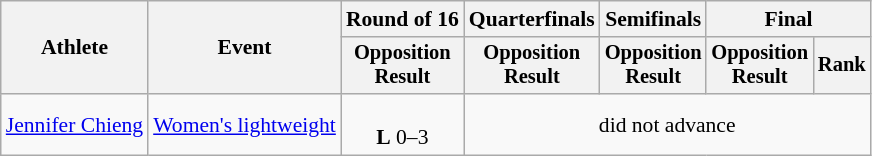<table class="wikitable" style="font-size:90%">
<tr>
<th rowspan="2">Athlete</th>
<th rowspan="2">Event</th>
<th>Round of 16</th>
<th>Quarterfinals</th>
<th>Semifinals</th>
<th colspan=2>Final</th>
</tr>
<tr style="font-size:95%">
<th>Opposition<br>Result</th>
<th>Opposition<br>Result</th>
<th>Opposition<br>Result</th>
<th>Opposition<br>Result</th>
<th>Rank</th>
</tr>
<tr align=center>
<td align=left><a href='#'>Jennifer Chieng</a></td>
<td align=left><a href='#'>Women's lightweight</a></td>
<td><br><strong>L</strong> 0–3</td>
<td colspan=4>did not advance</td>
</tr>
</table>
